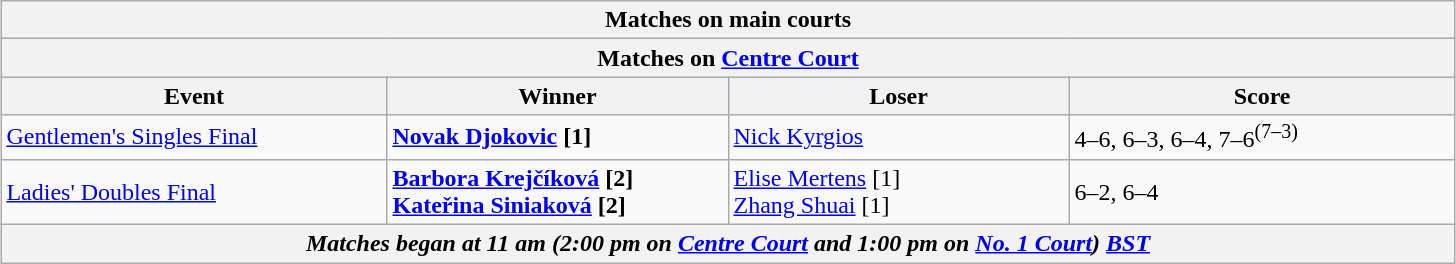<table class="wikitable collapsible uncollapsed" style="margin:auto;">
<tr>
<th colspan="4" style="white-space:nowrap;">Matches on main courts</th>
</tr>
<tr>
<th colspan="4">Matches on <a href='#'>Centre Court</a></th>
</tr>
<tr>
<th width="250">Event</th>
<th width="220">Winner</th>
<th width="220">Loser</th>
<th width="250">Score</th>
</tr>
<tr>
<td><a href='#'>Gentlemen's Singles Final</a></td>
<td><strong> <a href='#'>Novak Djokovic</a> [1]</strong></td>
<td> <a href='#'>Nick Kyrgios</a></td>
<td>4–6, 6–3, 6–4, 7–6<sup>(7–3)</sup></td>
</tr>
<tr>
<td><a href='#'>Ladies' Doubles Final</a></td>
<td><strong> <a href='#'>Barbora Krejčíková</a> [2]<br> <a href='#'>Kateřina Siniaková</a> [2]</strong></td>
<td> <a href='#'>Elise Mertens</a> [1]<br>  <a href='#'>Zhang Shuai</a> [1]</td>
<td>6–2, 6–4</td>
</tr>
<tr>
<th colspan=4><em>Matches began at 11 am (2:00 pm on <a href='#'>Centre Court</a> and 1:00 pm on <a href='#'>No. 1 Court</a>) <a href='#'>BST</a></em></th>
</tr>
</table>
